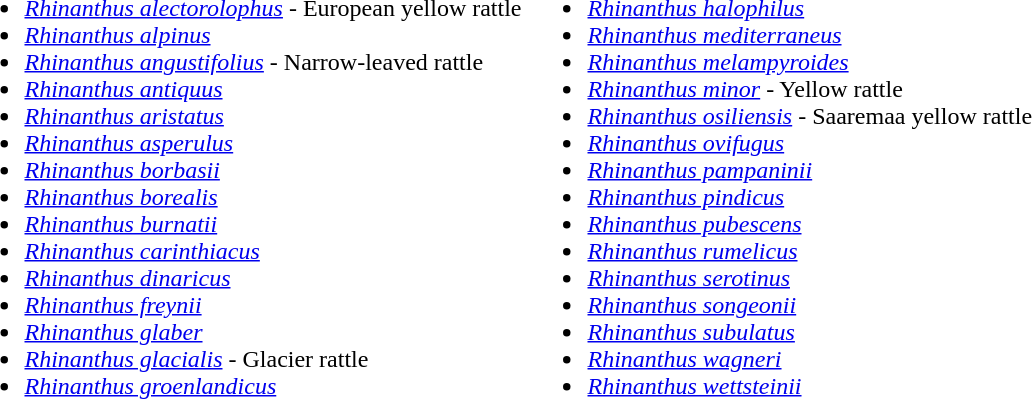<table>
<tr valign=top>
<td><br><ul><li><em><a href='#'>Rhinanthus alectorolophus</a></em> - European yellow rattle</li><li><em><a href='#'>Rhinanthus alpinus</a></em></li><li><em><a href='#'>Rhinanthus angustifolius</a></em> - Narrow-leaved rattle</li><li><em><a href='#'>Rhinanthus antiquus</a></em></li><li><em><a href='#'>Rhinanthus aristatus</a></em></li><li><em><a href='#'>Rhinanthus asperulus</a></em></li><li><em><a href='#'>Rhinanthus borbasii</a></em></li><li><em><a href='#'>Rhinanthus borealis</a></em></li><li><em><a href='#'>Rhinanthus burnatii</a></em></li><li><em><a href='#'>Rhinanthus carinthiacus</a></em></li><li><em><a href='#'>Rhinanthus dinaricus</a></em></li><li><em><a href='#'>Rhinanthus freynii</a></em></li><li><em><a href='#'>Rhinanthus glaber</a></em></li><li><em><a href='#'>Rhinanthus glacialis</a> -</em> Glacier rattle</li><li><em><a href='#'>Rhinanthus groenlandicus</a></em></li></ul></td>
<td><br><ul><li><em><a href='#'>Rhinanthus halophilus</a></em></li><li><em><a href='#'>Rhinanthus mediterraneus</a></em></li><li><em><a href='#'>Rhinanthus melampyroides</a></em></li><li><em><a href='#'>Rhinanthus minor</a></em> - Yellow rattle</li><li><em><a href='#'>Rhinanthus osiliensis</a></em> - Saaremaa yellow rattle</li><li><em><a href='#'>Rhinanthus ovifugus</a></em></li><li><em><a href='#'>Rhinanthus pampaninii</a></em></li><li><em><a href='#'>Rhinanthus pindicus</a></em></li><li><em><a href='#'>Rhinanthus pubescens</a></em></li><li><em><a href='#'>Rhinanthus rumelicus</a></em></li><li><em><a href='#'>Rhinanthus serotinus</a></em></li><li><em><a href='#'>Rhinanthus songeonii</a></em></li><li><em><a href='#'>Rhinanthus subulatus</a></em></li><li><em><a href='#'>Rhinanthus wagneri</a></em></li><li><em><a href='#'>Rhinanthus wettsteinii</a></em></li></ul></td>
</tr>
</table>
